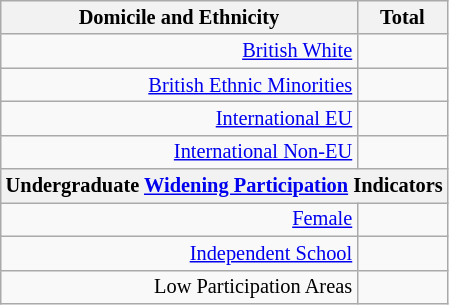<table class="wikitable floatright sortable collapsible mw-collapsible"; style="font-size:85%; text-align:right;">
<tr>
<th>Domicile and Ethnicity</th>
<th colspan="2" data-sort-type=number>Total</th>
</tr>
<tr>
<td><a href='#'>British White</a></td>
<td align=right></td>
</tr>
<tr>
<td><a href='#'>British Ethnic Minorities</a></td>
<td align=right></td>
</tr>
<tr>
<td><a href='#'>International EU</a></td>
<td align=right></td>
</tr>
<tr>
<td><a href='#'>International Non-EU</a></td>
<td align=right></td>
</tr>
<tr>
<th colspan="4" data-sort-type=number>Undergraduate <a href='#'>Widening Participation</a> Indicators</th>
</tr>
<tr>
<td><a href='#'>Female</a></td>
<td align=right></td>
</tr>
<tr>
<td><a href='#'>Independent School</a></td>
<td align=right></td>
</tr>
<tr>
<td>Low Participation Areas</td>
<td align=right></td>
</tr>
</table>
